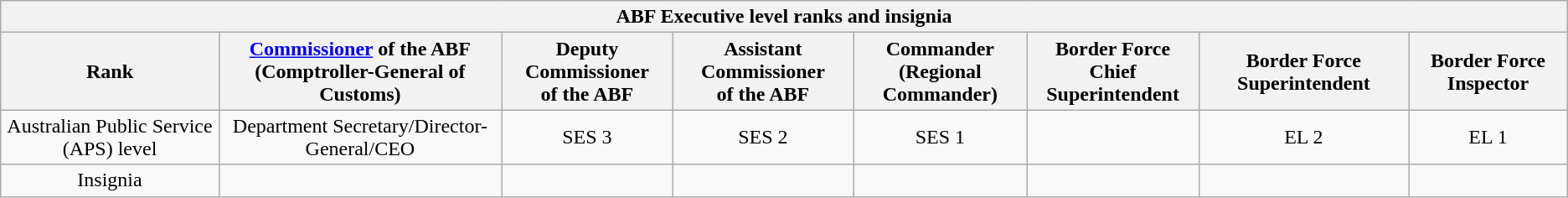<table class="wikitable">
<tr>
<th colspan="8">ABF Executive level ranks and insignia</th>
</tr>
<tr style="text-align:center;">
<th>Rank</th>
<th><a href='#'>Commissioner</a> of the ABF<br>(Comptroller-General of Customs)</th>
<th>Deputy Commissioner<br>of the ABF</th>
<th>Assistant Commissioner<br>of the ABF</th>
<th>Commander<br>(Regional Commander)</th>
<th>Border Force<br>Chief Superintendent</th>
<th>Border Force Superintendent</th>
<th>Border Force Inspector</th>
</tr>
<tr style="text-align:center;">
<td>Australian Public Service (APS) level</td>
<td>Department Secretary/Director-General/CEO</td>
<td>SES 3</td>
<td>SES 2</td>
<td>SES 1</td>
<td></td>
<td>EL 2</td>
<td>EL 1</td>
</tr>
<tr style="text-align:center;">
<td>Insignia</td>
<td></td>
<td></td>
<td></td>
<td></td>
<td></td>
<td></td>
<td></td>
</tr>
</table>
